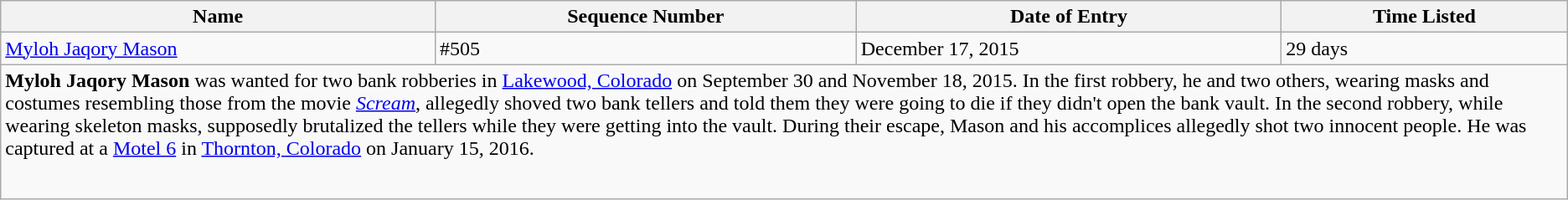<table class="wikitable">
<tr>
<th>Name</th>
<th>Sequence Number</th>
<th>Date of Entry</th>
<th>Time Listed</th>
</tr>
<tr>
<td height=10"><a href='#'>Myloh Jaqory Mason</a></td>
<td>#505</td>
<td>December 17, 2015</td>
<td>29 days</td>
</tr>
<tr>
<td colspan="4" valign="top" height="100"><strong>Myloh Jaqory Mason</strong> was wanted for two bank robberies in <a href='#'>Lakewood, Colorado</a> on September 30 and November 18, 2015. In the first robbery, he and two others, wearing masks and costumes resembling those from the movie <em><a href='#'>Scream</a></em>, allegedly shoved two bank tellers and told them they were going to die if they didn't open the bank vault. In the second robbery, while wearing skeleton masks, supposedly brutalized the tellers while they were getting into the vault. During their escape, Mason and his accomplices allegedly shot two innocent people. He was captured at a <a href='#'>Motel 6</a> in <a href='#'>Thornton, Colorado</a> on January 15, 2016.</td>
</tr>
</table>
